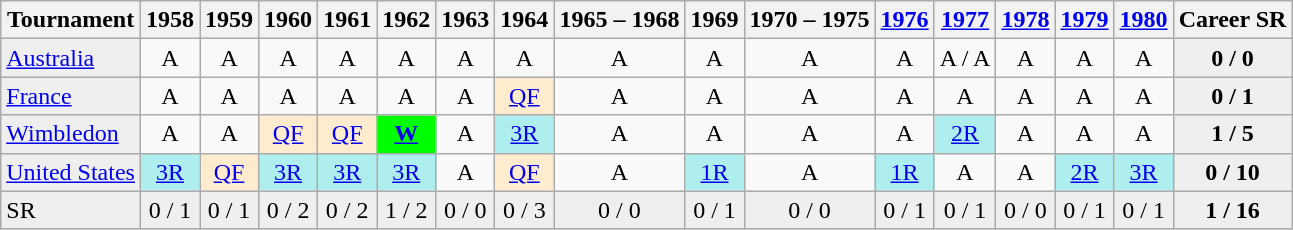<table class="wikitable">
<tr>
<th>Tournament</th>
<th>1958</th>
<th>1959</th>
<th>1960</th>
<th>1961</th>
<th>1962</th>
<th>1963</th>
<th>1964</th>
<th>1965 – 1968</th>
<th>1969</th>
<th>1970 – 1975</th>
<th><a href='#'>1976</a></th>
<th><a href='#'>1977</a></th>
<th><a href='#'>1978</a></th>
<th><a href='#'>1979</a></th>
<th><a href='#'>1980</a></th>
<th>Career SR</th>
</tr>
<tr>
<td style="background:#EFEFEF;"><a href='#'>Australia</a></td>
<td align="center">A</td>
<td align="center">A</td>
<td align="center">A</td>
<td align="center">A</td>
<td align="center">A</td>
<td align="center">A</td>
<td align="center">A</td>
<td align="center">A</td>
<td align="center">A</td>
<td align="center">A</td>
<td align="center">A</td>
<td align="center">A / A</td>
<td align="center">A</td>
<td align="center">A</td>
<td align="center">A</td>
<td align="center" style="background:#EFEFEF;"><strong>0 / 0</strong></td>
</tr>
<tr>
<td style="background:#EFEFEF;"><a href='#'>France</a></td>
<td align="center">A</td>
<td align="center">A</td>
<td align="center">A</td>
<td align="center">A</td>
<td align="center">A</td>
<td align="center">A</td>
<td align="center" style="background:#ffebcd;"><a href='#'>QF</a></td>
<td align="center">A</td>
<td align="center">A</td>
<td align="center">A</td>
<td align="center">A</td>
<td align="center">A</td>
<td align="center">A</td>
<td align="center">A</td>
<td align="center">A</td>
<td align="center" style="background:#EFEFEF;"><strong>0 / 1</strong></td>
</tr>
<tr>
<td style="background:#EFEFEF;"><a href='#'>Wimbledon</a></td>
<td align="center">A</td>
<td align="center">A</td>
<td align="center" style="background:#ffebcd;"><a href='#'>QF</a></td>
<td align="center" style="background:#ffebcd;"><a href='#'>QF</a></td>
<td align="center" style="background:#00ff00;"><strong><a href='#'>W</a></strong></td>
<td align="center">A</td>
<td align="center" style="background:#afeeee;"><a href='#'>3R</a></td>
<td align="center">A</td>
<td align="center">A</td>
<td align="center">A</td>
<td align="center">A</td>
<td align="center" style="background:#afeeee;"><a href='#'>2R</a></td>
<td align="center">A</td>
<td align="center">A</td>
<td align="center">A</td>
<td align="center" style="background:#EFEFEF;"><strong>1 / 5</strong></td>
</tr>
<tr>
<td style="background:#EFEFEF;"><a href='#'>United States</a></td>
<td align="center" style="background:#afeeee;"><a href='#'>3R</a></td>
<td align="center" style="background:#ffebcd;"><a href='#'>QF</a></td>
<td align="center" style="background:#afeeee;"><a href='#'>3R</a></td>
<td align="center" style="background:#afeeee;"><a href='#'>3R</a></td>
<td align="center" style="background:#afeeee;"><a href='#'>3R</a></td>
<td align="center">A</td>
<td align="center" style="background:#ffebcd;"><a href='#'>QF</a></td>
<td align="center">A</td>
<td align="center" style="background:#afeeee;"><a href='#'>1R</a></td>
<td align="center">A</td>
<td align="center" style="background:#afeeee;"><a href='#'>1R</a></td>
<td align="center">A</td>
<td align="center">A</td>
<td align="center" style="background:#afeeee;"><a href='#'>2R</a></td>
<td align="center" style="background:#afeeee;"><a href='#'>3R</a></td>
<td align="center" style="background:#EFEFEF;"><strong>0 / 10</strong></td>
</tr>
<tr>
<td style="background:#EFEFEF;">SR</td>
<td align="center" style="background:#EFEFEF;">0 / 1</td>
<td align="center" style="background:#EFEFEF;">0 / 1</td>
<td align="center" style="background:#EFEFEF;">0 / 2</td>
<td align="center" style="background:#EFEFEF;">0 / 2</td>
<td align="center" style="background:#EFEFEF;">1 / 2</td>
<td align="center" style="background:#EFEFEF;">0 / 0</td>
<td align="center" style="background:#EFEFEF;">0 / 3</td>
<td align="center" style="background:#EFEFEF;">0 / 0</td>
<td align="center" style="background:#EFEFEF;">0 / 1</td>
<td align="center" style="background:#EFEFEF;">0 / 0</td>
<td align="center" style="background:#EFEFEF;">0 / 1</td>
<td align="center" style="background:#EFEFEF;">0 / 1</td>
<td align="center" style="background:#EFEFEF;">0 / 0</td>
<td align="center" style="background:#EFEFEF;">0 / 1</td>
<td align="center" style="background:#EFEFEF;">0 / 1</td>
<td align="center" style="background:#EFEFEF;"><strong>1 / 16</strong></td>
</tr>
</table>
